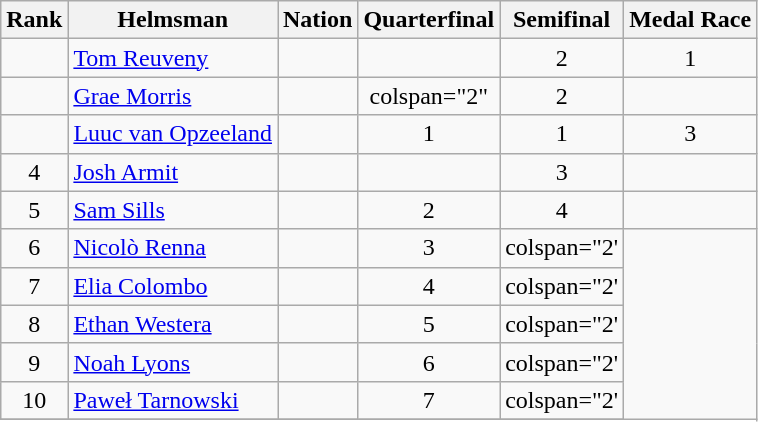<table class="wikitable sortable" style="text-align:center">
<tr>
<th>Rank</th>
<th>Helmsman</th>
<th>Nation</th>
<th>Quarterfinal</th>
<th>Semifinal</th>
<th>Medal Race</th>
</tr>
<tr>
<td></td>
<td align="left"><a href='#'>Tom Reuveny</a></td>
<td align="left"></td>
<td></td>
<td>2</td>
<td>1</td>
</tr>
<tr>
<td></td>
<td align="left"><a href='#'>Grae Morris</a></td>
<td align="left"></td>
<td>colspan="2" </td>
<td>2</td>
</tr>
<tr>
<td></td>
<td align="left"><a href='#'>Luuc van Opzeeland</a></td>
<td align="left"></td>
<td>1</td>
<td>1</td>
<td>3</td>
</tr>
<tr>
<td>4</td>
<td align="left"><a href='#'>Josh Armit</a></td>
<td align="left"></td>
<td></td>
<td>3</td>
<td></td>
</tr>
<tr>
<td>5</td>
<td align="left"><a href='#'>Sam Sills</a></td>
<td align="left"></td>
<td>2</td>
<td>4</td>
<td></td>
</tr>
<tr>
<td>6</td>
<td align="left"><a href='#'>Nicolò Renna</a></td>
<td align="left"></td>
<td>3</td>
<td>colspan="2' </td>
</tr>
<tr>
<td>7</td>
<td align="left"><a href='#'>Elia Colombo</a></td>
<td align="left"></td>
<td>4</td>
<td>colspan="2' </td>
</tr>
<tr>
<td>8</td>
<td align="left"><a href='#'>Ethan Westera</a></td>
<td align="left"></td>
<td>5</td>
<td>colspan="2' </td>
</tr>
<tr>
<td>9</td>
<td align="left"><a href='#'>Noah Lyons</a></td>
<td align="left"></td>
<td>6</td>
<td>colspan="2' </td>
</tr>
<tr>
<td>10</td>
<td align="left"><a href='#'>Paweł Tarnowski</a></td>
<td align="left"></td>
<td>7</td>
<td>colspan="2' </td>
</tr>
<tr>
</tr>
</table>
